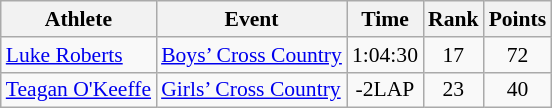<table class="wikitable" border="1" style="font-size:90%">
<tr>
<th>Athlete</th>
<th>Event</th>
<th>Time</th>
<th>Rank</th>
<th>Points</th>
</tr>
<tr>
<td><a href='#'>Luke Roberts</a></td>
<td><a href='#'>Boys’ Cross Country</a></td>
<td align=center>1:04:30</td>
<td align=center>17</td>
<td align=center>72</td>
</tr>
<tr>
<td><a href='#'>Teagan O'Keeffe</a></td>
<td><a href='#'>Girls’ Cross Country</a></td>
<td align=center>-2LAP</td>
<td align=center>23</td>
<td align=center>40</td>
</tr>
</table>
